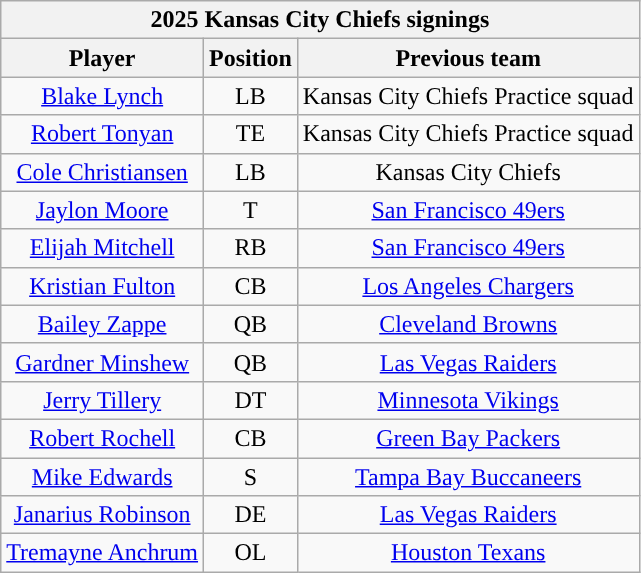<table class="wikitable" style="text-align:center">
<tr>
<th colspan=3>2025 Kansas City Chiefs signings</th>
</tr>
<tr>
<th>Player</th>
<th>Position</th>
<th>Previous team</th>
</tr>
<tr>
<td><a href='#'>Blake Lynch</a></td>
<td>LB</td>
<td>Kansas City Chiefs Practice squad</td>
</tr>
<tr>
<td><a href='#'>Robert Tonyan</a></td>
<td>TE</td>
<td>Kansas City Chiefs Practice squad</td>
</tr>
<tr>
<td><a href='#'>Cole Christiansen</a></td>
<td>LB</td>
<td>Kansas City Chiefs</td>
</tr>
<tr>
<td><a href='#'>Jaylon Moore</a></td>
<td>T</td>
<td><a href='#'>San Francisco 49ers</a></td>
</tr>
<tr>
<td><a href='#'>Elijah Mitchell</a></td>
<td>RB</td>
<td><a href='#'>San Francisco 49ers</a></td>
</tr>
<tr>
<td><a href='#'>Kristian Fulton</a></td>
<td>CB</td>
<td><a href='#'>Los Angeles Chargers</a></td>
</tr>
<tr>
<td><a href='#'>Bailey Zappe</a></td>
<td>QB</td>
<td><a href='#'>Cleveland Browns</a></td>
</tr>
<tr>
<td><a href='#'>Gardner Minshew</a></td>
<td>QB</td>
<td><a href='#'>Las Vegas Raiders</a></td>
</tr>
<tr>
<td><a href='#'>Jerry Tillery</a></td>
<td>DT</td>
<td><a href='#'>Minnesota Vikings</a></td>
</tr>
<tr>
<td><a href='#'>Robert Rochell</a></td>
<td>CB</td>
<td><a href='#'>Green Bay Packers</a></td>
</tr>
<tr>
<td><a href='#'>Mike Edwards</a></td>
<td>S</td>
<td><a href='#'>Tampa Bay Buccaneers</a></td>
</tr>
<tr>
<td><a href='#'>Janarius Robinson</a></td>
<td>DE</td>
<td><a href='#'>Las Vegas Raiders</a></td>
</tr>
<tr>
<td><a href='#'>Tremayne Anchrum</a></td>
<td>OL</td>
<td><a href='#'>Houston Texans</a></td>
</tr>
</table>
